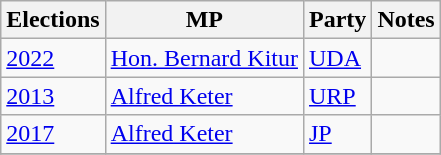<table class="wikitable">
<tr>
<th>Elections</th>
<th>MP</th>
<th>Party</th>
<th>Notes</th>
</tr>
<tr>
<td><a href='#'>2022</a></td>
<td><a href='#'>Hon. Bernard Kitur</a></td>
<td><a href='#'>UDA</a></td>
<td></td>
</tr>
<tr>
<td><a href='#'>2013</a></td>
<td><a href='#'>Alfred Keter</a></td>
<td><a href='#'>URP</a></td>
<td></td>
</tr>
<tr>
<td><a href='#'>2017</a></td>
<td><a href='#'>Alfred Keter</a></td>
<td><a href='#'>JP</a></td>
<td></td>
</tr>
<tr>
</tr>
</table>
